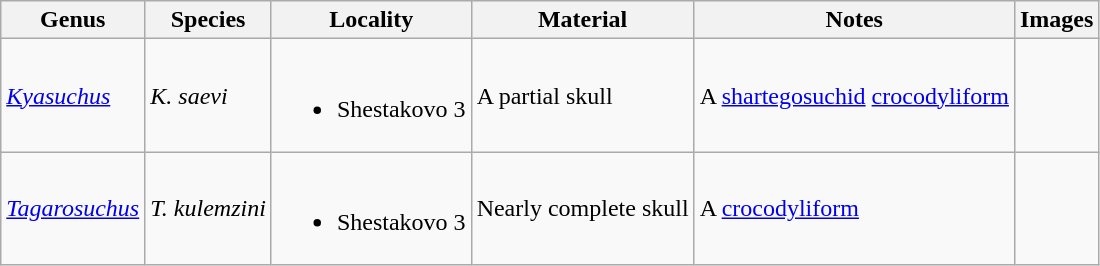<table class="wikitable" align="center">
<tr>
<th>Genus</th>
<th>Species</th>
<th>Locality</th>
<th>Material</th>
<th>Notes</th>
<th>Images</th>
</tr>
<tr>
<td><em><a href='#'>Kyasuchus</a></em></td>
<td><em>K. saevi</em></td>
<td><br><ul><li>Shestakovo 3</li></ul></td>
<td>A partial skull</td>
<td>A <a href='#'>shartegosuchid</a> <a href='#'>crocodyliform</a></td>
<td></td>
</tr>
<tr>
<td><em><a href='#'>Tagarosuchus</a></em></td>
<td><em>T. kulemzini</em></td>
<td><br><ul><li>Shestakovo 3</li></ul></td>
<td>Nearly complete skull</td>
<td>A <a href='#'>crocodyliform</a></td>
<td></td>
</tr>
</table>
